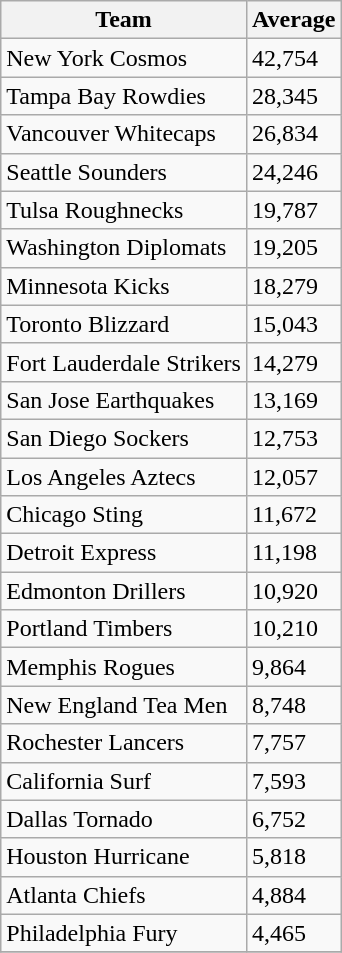<table class="wikitable">
<tr>
<th>Team</th>
<th>Average</th>
</tr>
<tr>
<td>New York Cosmos</td>
<td>42,754</td>
</tr>
<tr>
<td>Tampa Bay Rowdies</td>
<td>28,345</td>
</tr>
<tr>
<td>Vancouver Whitecaps</td>
<td>26,834</td>
</tr>
<tr>
<td>Seattle Sounders</td>
<td>24,246</td>
</tr>
<tr>
<td>Tulsa Roughnecks</td>
<td>19,787</td>
</tr>
<tr>
<td>Washington Diplomats</td>
<td>19,205</td>
</tr>
<tr>
<td>Minnesota Kicks</td>
<td>18,279</td>
</tr>
<tr>
<td>Toronto Blizzard</td>
<td>15,043</td>
</tr>
<tr>
<td>Fort Lauderdale Strikers</td>
<td>14,279</td>
</tr>
<tr>
<td>San Jose Earthquakes</td>
<td>13,169</td>
</tr>
<tr>
<td>San Diego Sockers</td>
<td>12,753</td>
</tr>
<tr>
<td>Los Angeles Aztecs</td>
<td>12,057</td>
</tr>
<tr>
<td>Chicago Sting</td>
<td>11,672</td>
</tr>
<tr>
<td>Detroit Express</td>
<td>11,198</td>
</tr>
<tr>
<td>Edmonton Drillers</td>
<td>10,920</td>
</tr>
<tr>
<td>Portland Timbers</td>
<td>10,210</td>
</tr>
<tr>
<td>Memphis Rogues</td>
<td>9,864</td>
</tr>
<tr>
<td>New England Tea Men</td>
<td>8,748</td>
</tr>
<tr>
<td>Rochester Lancers</td>
<td>7,757</td>
</tr>
<tr>
<td>California Surf</td>
<td>7,593</td>
</tr>
<tr>
<td>Dallas Tornado</td>
<td>6,752</td>
</tr>
<tr>
<td>Houston Hurricane</td>
<td>5,818</td>
</tr>
<tr>
<td>Atlanta Chiefs</td>
<td>4,884</td>
</tr>
<tr>
<td>Philadelphia Fury</td>
<td>4,465</td>
</tr>
<tr>
</tr>
</table>
